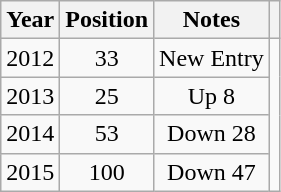<table class="wikitable plainrowheaders" style="text-align:center;">
<tr>
<th>Year</th>
<th>Position</th>
<th>Notes</th>
<th></th>
</tr>
<tr>
<td>2012</td>
<td>33</td>
<td>New Entry</td>
<td rowspan="4"></td>
</tr>
<tr>
<td>2013</td>
<td>25</td>
<td>Up 8</td>
</tr>
<tr>
<td>2014</td>
<td>53</td>
<td>Down 28</td>
</tr>
<tr>
<td>2015</td>
<td>100</td>
<td>Down 47</td>
</tr>
</table>
